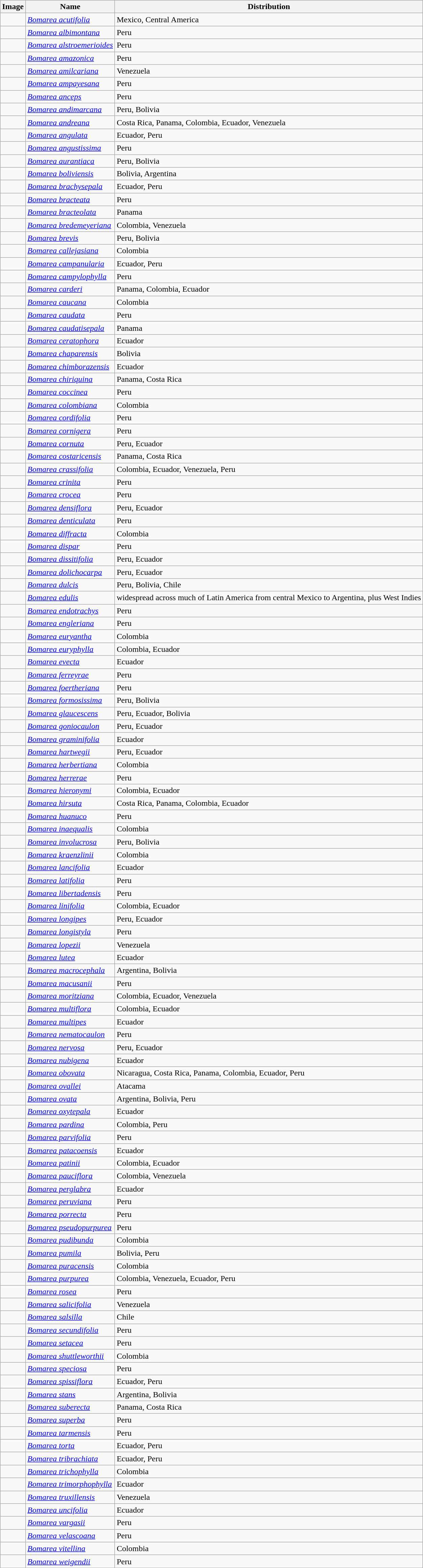<table class="wikitable">
<tr>
<th>Image</th>
<th>Name</th>
<th>Distribution</th>
</tr>
<tr>
<td></td>
<td><em><a href='#'>Bomarea acutifolia</a></em></td>
<td>Mexico, Central America</td>
</tr>
<tr>
<td></td>
<td><em><a href='#'>Bomarea albimontana</a></em></td>
<td>Peru</td>
</tr>
<tr>
<td></td>
<td><em><a href='#'>Bomarea alstroemerioides</a></em></td>
<td>Peru</td>
</tr>
<tr>
<td></td>
<td><em><a href='#'>Bomarea amazonica</a></em></td>
<td>Peru</td>
</tr>
<tr>
<td></td>
<td><em><a href='#'>Bomarea amilcariana</a></em></td>
<td>Venezuela</td>
</tr>
<tr>
<td></td>
<td><em><a href='#'>Bomarea ampayesana</a></em></td>
<td>Peru</td>
</tr>
<tr>
<td></td>
<td><em><a href='#'>Bomarea anceps</a></em></td>
<td>Peru</td>
</tr>
<tr>
<td></td>
<td><em><a href='#'>Bomarea andimarcana</a></em></td>
<td>Peru, Bolivia</td>
</tr>
<tr>
<td></td>
<td><em><a href='#'>Bomarea andreana</a></em></td>
<td>Costa Rica, Panama, Colombia, Ecuador, Venezuela</td>
</tr>
<tr>
<td></td>
<td><em><a href='#'>Bomarea angulata</a></em></td>
<td>Ecuador, Peru</td>
</tr>
<tr>
<td></td>
<td><em><a href='#'>Bomarea angustissima</a></em></td>
<td>Peru</td>
</tr>
<tr>
<td></td>
<td><em><a href='#'>Bomarea aurantiaca</a></em></td>
<td>Peru, Bolivia</td>
</tr>
<tr>
<td></td>
<td><em><a href='#'>Bomarea boliviensis</a></em></td>
<td>Bolivia, Argentina</td>
</tr>
<tr>
<td></td>
<td><em><a href='#'>Bomarea brachysepala</a></em></td>
<td>Ecuador, Peru</td>
</tr>
<tr>
<td></td>
<td><em><a href='#'>Bomarea bracteata</a></em></td>
<td>Peru</td>
</tr>
<tr>
<td></td>
<td><em><a href='#'>Bomarea bracteolata</a></em></td>
<td>Panama</td>
</tr>
<tr>
<td></td>
<td><em><a href='#'>Bomarea bredemeyeriana</a></em></td>
<td>Colombia, Venezuela</td>
</tr>
<tr>
<td></td>
<td><em><a href='#'>Bomarea brevis</a></em></td>
<td>Peru, Bolivia</td>
</tr>
<tr>
<td></td>
<td><em><a href='#'>Bomarea callejasiana</a></em></td>
<td>Colombia</td>
</tr>
<tr>
<td></td>
<td><em><a href='#'>Bomarea campanularia</a></em></td>
<td>Ecuador, Peru</td>
</tr>
<tr>
<td></td>
<td><em><a href='#'>Bomarea campylophylla</a></em></td>
<td>Peru</td>
</tr>
<tr>
<td></td>
<td><em><a href='#'>Bomarea carderi</a></em></td>
<td>Panama, Colombia, Ecuador</td>
</tr>
<tr>
<td></td>
<td><em><a href='#'>Bomarea caucana</a></em></td>
<td>Colombia</td>
</tr>
<tr>
<td></td>
<td><em><a href='#'>Bomarea caudata</a></em></td>
<td>Peru</td>
</tr>
<tr>
<td></td>
<td><em><a href='#'>Bomarea caudatisepala</a></em></td>
<td>Panama</td>
</tr>
<tr>
<td></td>
<td><em><a href='#'>Bomarea ceratophora</a></em></td>
<td>Ecuador</td>
</tr>
<tr>
<td></td>
<td><em><a href='#'>Bomarea chaparensis</a></em></td>
<td>Bolivia</td>
</tr>
<tr>
<td></td>
<td><em><a href='#'>Bomarea chimborazensis</a></em></td>
<td>Ecuador</td>
</tr>
<tr>
<td></td>
<td><em><a href='#'>Bomarea chiriquina</a></em></td>
<td>Panama, Costa Rica</td>
</tr>
<tr>
<td></td>
<td><em><a href='#'>Bomarea coccinea</a></em></td>
<td>Peru</td>
</tr>
<tr>
<td></td>
<td><em><a href='#'>Bomarea colombiana</a></em></td>
<td>Colombia</td>
</tr>
<tr>
<td></td>
<td><em><a href='#'>Bomarea cordifolia</a></em></td>
<td>Peru</td>
</tr>
<tr>
<td></td>
<td><em><a href='#'>Bomarea cornigera</a></em></td>
<td>Peru</td>
</tr>
<tr>
<td></td>
<td><em><a href='#'>Bomarea cornuta</a></em></td>
<td>Peru, Ecuador</td>
</tr>
<tr>
<td></td>
<td><em><a href='#'>Bomarea costaricensis</a></em></td>
<td>Panama, Costa Rica</td>
</tr>
<tr>
<td></td>
<td><em><a href='#'>Bomarea crassifolia</a></em></td>
<td>Colombia, Ecuador, Venezuela, Peru</td>
</tr>
<tr>
<td></td>
<td><em><a href='#'>Bomarea crinita</a></em></td>
<td>Peru</td>
</tr>
<tr>
<td></td>
<td><em><a href='#'>Bomarea crocea</a></em></td>
<td>Peru</td>
</tr>
<tr>
<td></td>
<td><em><a href='#'>Bomarea densiflora</a></em></td>
<td>Peru, Ecuador</td>
</tr>
<tr>
<td></td>
<td><em><a href='#'>Bomarea denticulata</a></em></td>
<td>Peru</td>
</tr>
<tr>
<td></td>
<td><em><a href='#'>Bomarea diffracta</a></em></td>
<td>Colombia</td>
</tr>
<tr>
<td></td>
<td><em><a href='#'>Bomarea dispar</a></em></td>
<td>Peru</td>
</tr>
<tr>
<td></td>
<td><em><a href='#'>Bomarea dissitifolia</a></em></td>
<td>Peru, Ecuador</td>
</tr>
<tr>
<td></td>
<td><em><a href='#'>Bomarea dolichocarpa</a></em></td>
<td>Peru, Ecuador</td>
</tr>
<tr>
<td></td>
<td><em><a href='#'>Bomarea dulcis</a></em></td>
<td>Peru, Bolivia, Chile</td>
</tr>
<tr>
<td></td>
<td><em><a href='#'>Bomarea edulis</a></em></td>
<td>widespread across much of Latin America from central Mexico to Argentina, plus West Indies</td>
</tr>
<tr>
<td></td>
<td><em><a href='#'>Bomarea endotrachys</a></em></td>
<td>Peru</td>
</tr>
<tr>
<td></td>
<td><em><a href='#'>Bomarea engleriana</a></em></td>
<td>Peru</td>
</tr>
<tr>
<td></td>
<td><em><a href='#'>Bomarea euryantha</a></em></td>
<td>Colombia</td>
</tr>
<tr>
<td></td>
<td><em><a href='#'>Bomarea euryphylla</a></em></td>
<td>Colombia, Ecuador</td>
</tr>
<tr>
<td></td>
<td><em><a href='#'>Bomarea evecta</a></em></td>
<td>Ecuador</td>
</tr>
<tr>
<td></td>
<td><em><a href='#'>Bomarea ferreyrae</a></em></td>
<td>Peru</td>
</tr>
<tr>
<td></td>
<td><em><a href='#'>Bomarea foertheriana</a></em></td>
<td>Peru</td>
</tr>
<tr>
<td></td>
<td><em><a href='#'>Bomarea formosissima</a></em></td>
<td>Peru, Bolivia</td>
</tr>
<tr>
<td></td>
<td><em><a href='#'>Bomarea glaucescens</a></em></td>
<td>Peru, Ecuador, Bolivia</td>
</tr>
<tr>
<td></td>
<td><em><a href='#'>Bomarea goniocaulon</a></em></td>
<td>Peru, Ecuador</td>
</tr>
<tr>
<td></td>
<td><em><a href='#'>Bomarea graminifolia</a></em></td>
<td>Ecuador</td>
</tr>
<tr>
<td></td>
<td><em><a href='#'>Bomarea hartwegii</a></em></td>
<td>Peru, Ecuador</td>
</tr>
<tr>
<td></td>
<td><em><a href='#'>Bomarea herbertiana</a></em></td>
<td>Colombia</td>
</tr>
<tr>
<td></td>
<td><em><a href='#'>Bomarea herrerae</a></em></td>
<td>Peru</td>
</tr>
<tr>
<td></td>
<td><em><a href='#'>Bomarea hieronymi</a></em></td>
<td>Colombia, Ecuador</td>
</tr>
<tr>
<td></td>
<td><em><a href='#'>Bomarea hirsuta</a></em></td>
<td>Costa Rica, Panama, Colombia, Ecuador</td>
</tr>
<tr>
<td></td>
<td><em><a href='#'>Bomarea huanuco</a></em></td>
<td>Peru</td>
</tr>
<tr>
<td></td>
<td><em><a href='#'>Bomarea inaequalis</a></em></td>
<td>Colombia</td>
</tr>
<tr>
<td></td>
<td><em><a href='#'>Bomarea involucrosa</a></em></td>
<td>Peru, Bolivia</td>
</tr>
<tr>
<td></td>
<td><em><a href='#'>Bomarea kraenzlinii</a></em></td>
<td>Colombia</td>
</tr>
<tr>
<td></td>
<td><em><a href='#'>Bomarea lancifolia</a></em></td>
<td>Ecuador</td>
</tr>
<tr>
<td></td>
<td><em><a href='#'>Bomarea latifolia</a></em></td>
<td>Peru</td>
</tr>
<tr>
<td></td>
<td><em><a href='#'>Bomarea libertadensis</a></em></td>
<td>Peru</td>
</tr>
<tr>
<td></td>
<td><em><a href='#'>Bomarea linifolia</a></em></td>
<td>Colombia, Ecuador</td>
</tr>
<tr>
<td></td>
<td><em><a href='#'>Bomarea longipes</a></em></td>
<td>Peru, Ecuador</td>
</tr>
<tr>
<td></td>
<td><em><a href='#'>Bomarea longistyla</a></em></td>
<td>Peru</td>
</tr>
<tr>
<td></td>
<td><em><a href='#'>Bomarea lopezii</a></em></td>
<td>Venezuela</td>
</tr>
<tr>
<td></td>
<td><em><a href='#'>Bomarea lutea</a></em></td>
<td>Ecuador</td>
</tr>
<tr>
<td></td>
<td><em><a href='#'>Bomarea macrocephala</a></em></td>
<td>Argentina, Bolivia</td>
</tr>
<tr>
<td></td>
<td><em><a href='#'>Bomarea macusanii</a></em></td>
<td>Peru</td>
</tr>
<tr>
<td></td>
<td><em><a href='#'>Bomarea moritziana</a></em></td>
<td>Colombia, Ecuador, Venezuela</td>
</tr>
<tr>
<td></td>
<td><em><a href='#'>Bomarea multiflora</a></em></td>
<td>Colombia, Ecuador</td>
</tr>
<tr>
<td></td>
<td><em><a href='#'>Bomarea multipes</a></em></td>
<td>Ecuador</td>
</tr>
<tr>
<td></td>
<td><em><a href='#'>Bomarea nematocaulon</a></em></td>
<td>Peru</td>
</tr>
<tr>
<td></td>
<td><em><a href='#'>Bomarea nervosa</a></em></td>
<td>Peru, Ecuador</td>
</tr>
<tr>
<td></td>
<td><em><a href='#'>Bomarea nubigena</a></em></td>
<td>Ecuador</td>
</tr>
<tr>
<td></td>
<td><em><a href='#'>Bomarea obovata</a></em></td>
<td>Nicaragua, Costa Rica, Panama, Colombia, Ecuador, Peru</td>
</tr>
<tr>
<td></td>
<td><em><a href='#'>Bomarea ovallei</a></em></td>
<td>Atacama</td>
</tr>
<tr>
<td></td>
<td><em><a href='#'>Bomarea ovata</a></em></td>
<td>Argentina, Bolivia, Peru</td>
</tr>
<tr>
<td></td>
<td><em><a href='#'>Bomarea oxytepala</a></em></td>
<td>Ecuador</td>
</tr>
<tr>
<td></td>
<td><em><a href='#'>Bomarea pardina</a></em></td>
<td>Colombia, Peru</td>
</tr>
<tr>
<td></td>
<td><em><a href='#'>Bomarea parvifolia</a></em></td>
<td>Peru</td>
</tr>
<tr>
<td></td>
<td><em><a href='#'>Bomarea patacoensis</a></em></td>
<td>Ecuador</td>
</tr>
<tr>
<td></td>
<td><em><a href='#'>Bomarea patinii</a></em></td>
<td>Colombia, Ecuador</td>
</tr>
<tr>
<td></td>
<td><em><a href='#'>Bomarea pauciflora</a></em></td>
<td>Colombia, Venezuela</td>
</tr>
<tr>
<td></td>
<td><em><a href='#'>Bomarea perglabra</a></em></td>
<td>Ecuador</td>
</tr>
<tr>
<td></td>
<td><em><a href='#'>Bomarea peruviana</a></em></td>
<td>Peru</td>
</tr>
<tr>
<td></td>
<td><em><a href='#'>Bomarea porrecta</a></em></td>
<td>Peru</td>
</tr>
<tr>
<td></td>
<td><em><a href='#'>Bomarea pseudopurpurea</a></em></td>
<td>Peru</td>
</tr>
<tr>
<td></td>
<td><em><a href='#'>Bomarea pudibunda</a></em></td>
<td>Colombia</td>
</tr>
<tr>
<td></td>
<td><em><a href='#'>Bomarea pumila</a></em></td>
<td>Bolivia, Peru</td>
</tr>
<tr>
<td></td>
<td><em><a href='#'>Bomarea puracensis</a></em></td>
<td>Colombia</td>
</tr>
<tr>
<td></td>
<td><em><a href='#'>Bomarea purpurea</a></em></td>
<td>Colombia, Venezuela, Ecuador, Peru</td>
</tr>
<tr>
<td></td>
<td><em><a href='#'>Bomarea rosea</a></em></td>
<td>Peru</td>
</tr>
<tr>
<td></td>
<td><em><a href='#'>Bomarea salicifolia</a></em></td>
<td>Venezuela</td>
</tr>
<tr>
<td></td>
<td><em><a href='#'>Bomarea salsilla</a></em></td>
<td>Chile</td>
</tr>
<tr>
<td></td>
<td><em><a href='#'>Bomarea secundifolia</a></em></td>
<td>Peru</td>
</tr>
<tr>
<td></td>
<td><em><a href='#'>Bomarea setacea</a></em></td>
<td>Peru</td>
</tr>
<tr>
<td></td>
<td><em><a href='#'>Bomarea shuttleworthii</a></em></td>
<td>Colombia</td>
</tr>
<tr>
<td></td>
<td><em><a href='#'>Bomarea speciosa</a></em></td>
<td>Peru</td>
</tr>
<tr>
<td></td>
<td><em><a href='#'>Bomarea spissiflora</a></em></td>
<td>Ecuador, Peru</td>
</tr>
<tr>
<td></td>
<td><em><a href='#'>Bomarea stans</a></em></td>
<td>Argentina, Bolivia</td>
</tr>
<tr>
<td></td>
<td><em><a href='#'>Bomarea suberecta</a></em></td>
<td>Panama, Costa Rica</td>
</tr>
<tr>
<td></td>
<td><em><a href='#'>Bomarea superba</a></em></td>
<td>Peru</td>
</tr>
<tr>
<td></td>
<td><em><a href='#'>Bomarea tarmensis</a></em></td>
<td>Peru</td>
</tr>
<tr>
<td></td>
<td><em><a href='#'>Bomarea torta</a></em></td>
<td>Ecuador, Peru</td>
</tr>
<tr>
<td></td>
<td><em><a href='#'>Bomarea tribrachiata</a></em></td>
<td>Ecuador, Peru</td>
</tr>
<tr>
<td></td>
<td><em><a href='#'>Bomarea trichophylla</a></em></td>
<td>Colombia</td>
</tr>
<tr>
<td></td>
<td><em><a href='#'>Bomarea trimorphophylla</a></em></td>
<td>Ecuador</td>
</tr>
<tr>
<td></td>
<td><em><a href='#'>Bomarea truxillensis</a></em></td>
<td>Venezuela</td>
</tr>
<tr>
<td></td>
<td><em><a href='#'>Bomarea uncifolia</a></em></td>
<td>Ecuador</td>
</tr>
<tr>
<td></td>
<td><em><a href='#'>Bomarea vargasii</a></em></td>
<td>Peru</td>
</tr>
<tr>
<td></td>
<td><em><a href='#'>Bomarea velascoana</a></em></td>
<td>Peru</td>
</tr>
<tr>
<td></td>
<td><em><a href='#'>Bomarea vitellina</a></em></td>
<td>Colombia</td>
</tr>
<tr>
<td></td>
<td><em><a href='#'>Bomarea weigendii</a></em></td>
<td>Peru</td>
</tr>
<tr>
</tr>
</table>
